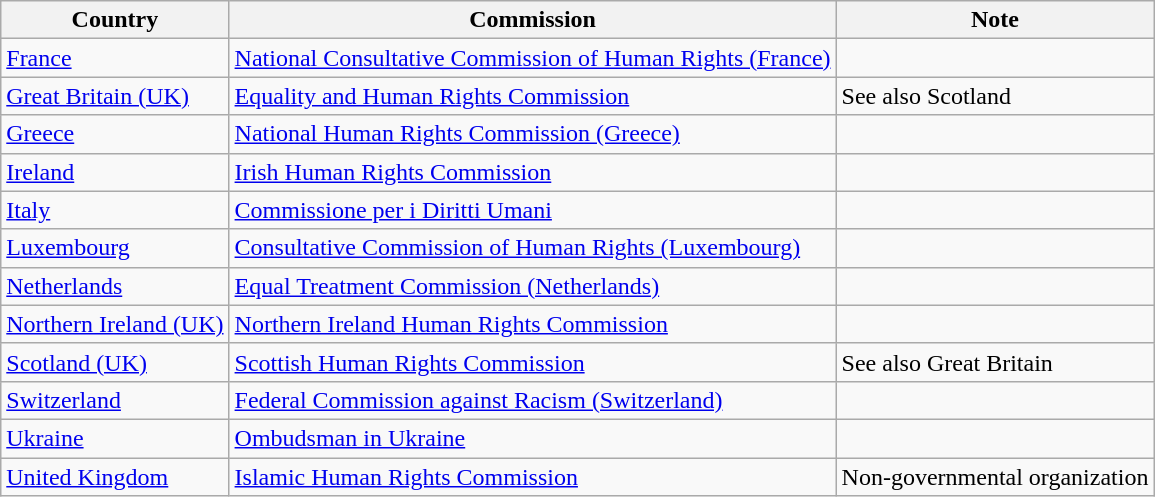<table class="wikitable">
<tr>
<th>Country</th>
<th>Commission</th>
<th>Note</th>
</tr>
<tr>
<td> <a href='#'>France</a></td>
<td><a href='#'>National Consultative Commission of Human Rights (France)</a></td>
<td></td>
</tr>
<tr>
<td> <a href='#'>Great Britain (UK)</a></td>
<td><a href='#'>Equality and Human Rights Commission</a></td>
<td>See also Scotland</td>
</tr>
<tr>
<td> <a href='#'>Greece</a></td>
<td><a href='#'>National Human Rights Commission (Greece)</a></td>
<td></td>
</tr>
<tr>
<td> <a href='#'>Ireland</a></td>
<td><a href='#'>Irish Human Rights Commission</a></td>
<td></td>
</tr>
<tr>
<td> <a href='#'>Italy</a></td>
<td><a href='#'>Commissione per i Diritti Umani</a></td>
<td></td>
</tr>
<tr>
<td> <a href='#'>Luxembourg</a></td>
<td><a href='#'>Consultative Commission of Human Rights (Luxembourg)</a></td>
<td></td>
</tr>
<tr>
<td> <a href='#'>Netherlands</a></td>
<td><a href='#'>Equal Treatment Commission (Netherlands)</a></td>
<td></td>
</tr>
<tr>
<td> <a href='#'>Northern Ireland (UK)</a></td>
<td><a href='#'>Northern Ireland Human Rights Commission</a></td>
<td></td>
</tr>
<tr>
<td>  <a href='#'>Scotland (UK)</a></td>
<td><a href='#'>Scottish Human Rights Commission</a></td>
<td>See also Great Britain</td>
</tr>
<tr>
<td> <a href='#'>Switzerland</a></td>
<td><a href='#'>Federal Commission against Racism (Switzerland)</a></td>
<td></td>
</tr>
<tr>
<td> <a href='#'>Ukraine</a></td>
<td><a href='#'>Ombudsman in Ukraine</a></td>
<td></td>
</tr>
<tr>
<td> <a href='#'>United Kingdom</a></td>
<td><a href='#'>Islamic Human Rights Commission</a></td>
<td>Non-governmental organization</td>
</tr>
</table>
